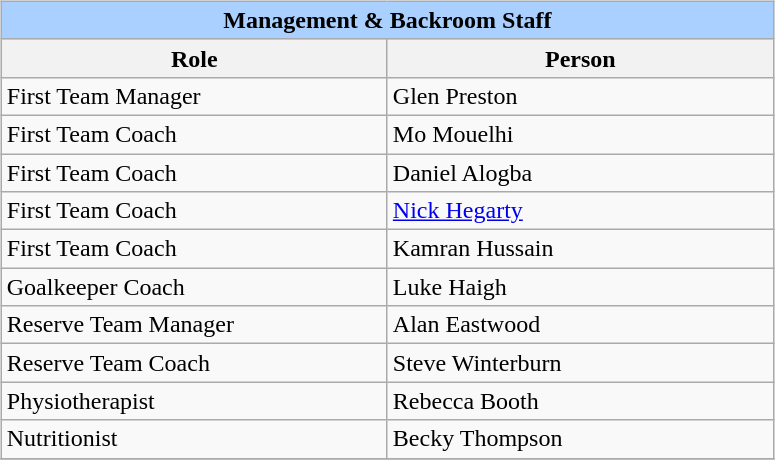<table>
<tr>
<td valign="top"><br><table class="wikitable" style="text-align:left;">
<tr>
<th colspan=2 style="background:#AAD0FF">Management & Backroom Staff</th>
</tr>
<tr>
<th style="width:250px;">Role</th>
<th style="width:250px;">Person</th>
</tr>
<tr>
<td>First Team Manager</td>
<td> Glen Preston</td>
</tr>
<tr>
<td>First Team Coach</td>
<td> Mo Mouelhi</td>
</tr>
<tr>
<td>First Team Coach</td>
<td> Daniel Alogba</td>
</tr>
<tr>
<td>First Team Coach</td>
<td> <a href='#'>Nick Hegarty</a></td>
</tr>
<tr>
<td>First Team Coach</td>
<td> Kamran Hussain</td>
</tr>
<tr>
<td>Goalkeeper Coach</td>
<td> Luke Haigh</td>
</tr>
<tr>
<td>Reserve Team Manager</td>
<td> Alan Eastwood</td>
</tr>
<tr>
<td>Reserve Team Coach</td>
<td> Steve Winterburn</td>
</tr>
<tr>
<td>Physiotherapist</td>
<td> Rebecca Booth</td>
</tr>
<tr>
<td>Nutritionist</td>
<td> Becky Thompson</td>
</tr>
<tr>
</tr>
</table>
</td>
</tr>
</table>
